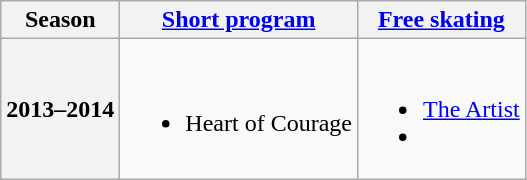<table class=wikitable style=text-align:center>
<tr>
<th>Season</th>
<th><a href='#'>Short program</a></th>
<th><a href='#'>Free skating</a></th>
</tr>
<tr>
<th>2013–2014 <br> </th>
<td><br><ul><li>Heart of Courage <br></li></ul></td>
<td><br><ul><li><a href='#'>The Artist</a> <br></li><li></li></ul></td>
</tr>
</table>
